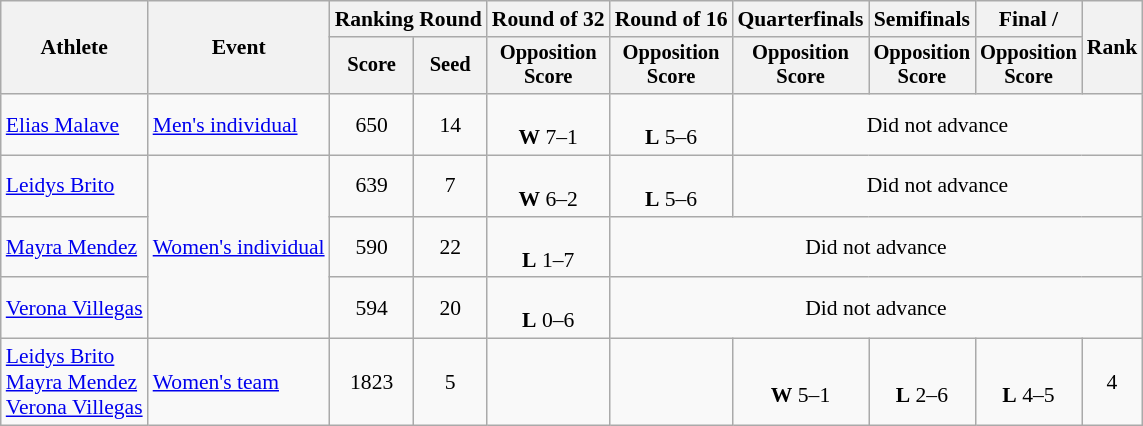<table class="wikitable" style="font-size:90%">
<tr>
<th rowspan="2">Athlete</th>
<th rowspan="2">Event</th>
<th colspan="2">Ranking Round</th>
<th>Round of 32</th>
<th>Round of 16</th>
<th>Quarterfinals</th>
<th>Semifinals</th>
<th>Final / </th>
<th rowspan="2">Rank</th>
</tr>
<tr style="font-size:95%">
<th>Score</th>
<th>Seed</th>
<th>Opposition<br>Score</th>
<th>Opposition<br>Score</th>
<th>Opposition<br>Score</th>
<th>Opposition<br>Score</th>
<th>Opposition<br>Score</th>
</tr>
<tr align=center>
<td align=left><a href='#'>Elias Malave</a></td>
<td align=left><a href='#'>Men's individual</a></td>
<td>650</td>
<td>14</td>
<td align=center><br><strong>W</strong> 7–1</td>
<td align=center><br><strong>L</strong> 5–6</td>
<td colspan=4>Did not advance</td>
</tr>
<tr align=center>
<td align=left><a href='#'>Leidys Brito</a></td>
<td align=left rowspan=3><a href='#'>Women's individual</a></td>
<td>639</td>
<td>7</td>
<td align=center><br><strong>W</strong> 6–2</td>
<td align=center><br><strong>L</strong> 5–6</td>
<td colspan=4>Did not advance</td>
</tr>
<tr align=center>
<td align=left><a href='#'>Mayra Mendez</a></td>
<td>590</td>
<td>22</td>
<td align=center><br><strong>L</strong> 1–7</td>
<td colspan=5>Did not advance</td>
</tr>
<tr align=center>
<td align=left><a href='#'>Verona Villegas</a></td>
<td>594</td>
<td>20</td>
<td align=center><br><strong>L</strong> 0–6</td>
<td colspan=5>Did not advance</td>
</tr>
<tr align=center>
<td align=left><a href='#'>Leidys Brito</a><br><a href='#'>Mayra Mendez</a><br><a href='#'>Verona Villegas</a></td>
<td align=left><a href='#'>Women's team</a></td>
<td>1823</td>
<td>5</td>
<td></td>
<td></td>
<td><br><strong>W</strong> 5–1</td>
<td><br><strong>L</strong> 2–6</td>
<td><br><strong>L</strong> 4–5</td>
<td>4</td>
</tr>
</table>
